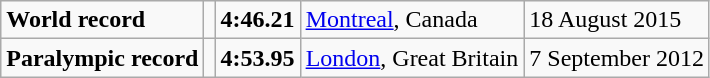<table class="wikitable">
<tr>
<td><strong>World record</strong></td>
<td></td>
<td><strong>4:46.21</strong></td>
<td><a href='#'>Montreal</a>, Canada</td>
<td>18 August 2015</td>
</tr>
<tr>
<td><strong>Paralympic record</strong></td>
<td></td>
<td><strong>4:53.95</strong></td>
<td><a href='#'>London</a>, Great Britain</td>
<td>7 September 2012</td>
</tr>
</table>
